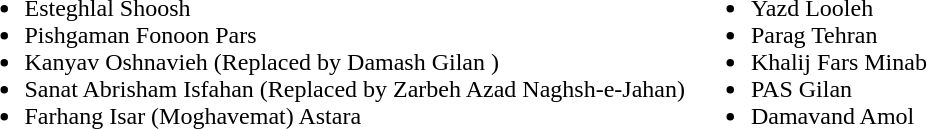<table>
<tr style="vertical-align: top;">
<td><br><ul><li>Esteghlal Shoosh</li><li>Pishgaman Fonoon Pars</li><li>Kanyav Oshnavieh (Replaced by Damash Gilan )</li><li>Sanat Abrisham Isfahan (Replaced by Zarbeh Azad Naghsh-e-Jahan)</li><li>Farhang Isar (Moghavemat) Astara</li></ul></td>
<td><br><ul><li>Yazd Looleh</li><li>Parag Tehran</li><li>Khalij Fars Minab</li><li>PAS Gilan</li><li>Damavand Amol</li></ul></td>
</tr>
</table>
